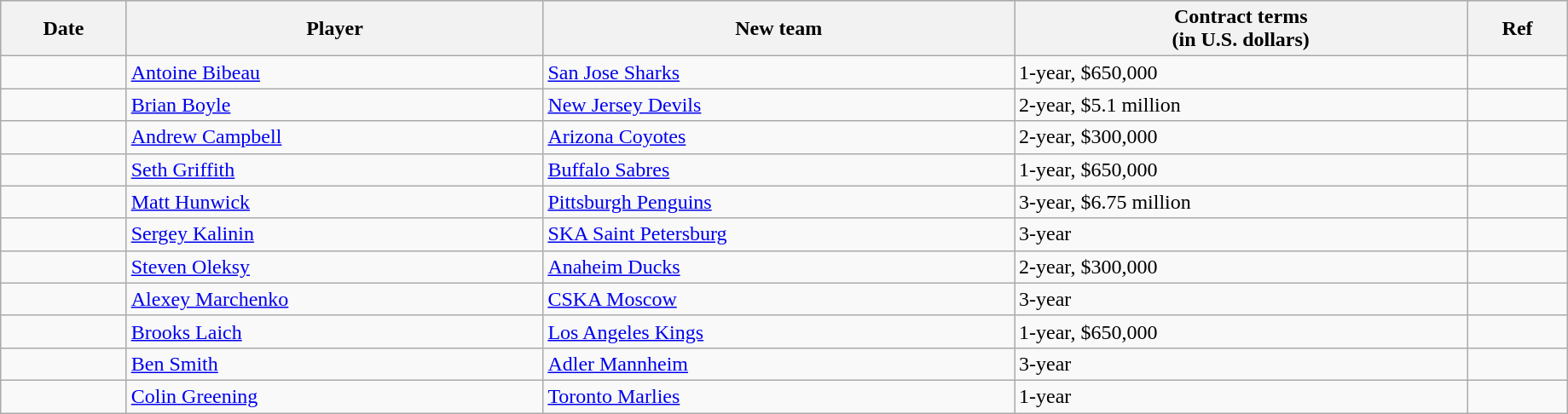<table class="wikitable" width=97%>
<tr style="background:#ddd; text-align:center;">
<th>Date</th>
<th>Player</th>
<th>New team</th>
<th>Contract terms<br>(in U.S. dollars)</th>
<th>Ref</th>
</tr>
<tr>
<td></td>
<td><a href='#'>Antoine Bibeau</a></td>
<td><a href='#'>San Jose Sharks</a></td>
<td>1-year, $650,000</td>
<td></td>
</tr>
<tr>
<td></td>
<td><a href='#'>Brian Boyle</a></td>
<td><a href='#'>New Jersey Devils</a></td>
<td>2-year, $5.1 million</td>
<td></td>
</tr>
<tr>
<td></td>
<td><a href='#'>Andrew Campbell</a></td>
<td><a href='#'>Arizona Coyotes</a></td>
<td>2-year, $300,000</td>
<td></td>
</tr>
<tr>
<td></td>
<td><a href='#'>Seth Griffith</a></td>
<td><a href='#'>Buffalo Sabres</a></td>
<td>1-year, $650,000</td>
<td></td>
</tr>
<tr>
<td></td>
<td><a href='#'>Matt Hunwick</a></td>
<td><a href='#'>Pittsburgh Penguins</a></td>
<td>3-year, $6.75 million</td>
<td></td>
</tr>
<tr>
<td></td>
<td><a href='#'>Sergey Kalinin</a></td>
<td><a href='#'>SKA Saint Petersburg</a></td>
<td>3-year</td>
<td></td>
</tr>
<tr>
<td></td>
<td><a href='#'>Steven Oleksy</a></td>
<td><a href='#'>Anaheim Ducks</a></td>
<td>2-year, $300,000</td>
<td></td>
</tr>
<tr>
<td></td>
<td><a href='#'>Alexey Marchenko</a></td>
<td><a href='#'>CSKA Moscow</a></td>
<td>3-year</td>
<td></td>
</tr>
<tr>
<td></td>
<td><a href='#'>Brooks Laich</a></td>
<td><a href='#'>Los Angeles Kings</a></td>
<td>1-year, $650,000</td>
<td></td>
</tr>
<tr>
<td></td>
<td><a href='#'>Ben Smith</a></td>
<td><a href='#'>Adler Mannheim</a></td>
<td>3-year</td>
<td></td>
</tr>
<tr>
<td></td>
<td><a href='#'>Colin Greening</a></td>
<td><a href='#'>Toronto Marlies</a></td>
<td>1-year</td>
<td></td>
</tr>
</table>
